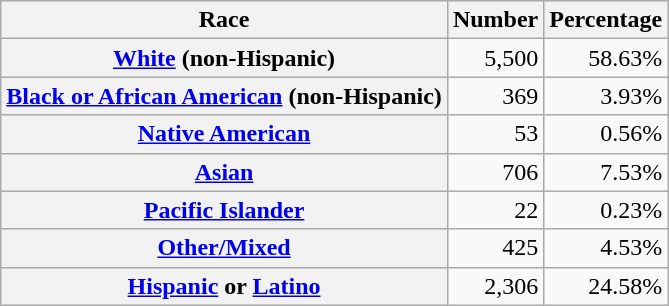<table class="wikitable" style="text-align:right">
<tr>
<th scope="col">Race</th>
<th scope="col">Number</th>
<th scope="col">Percentage</th>
</tr>
<tr>
<th scope="row"><a href='#'>White</a> (non-Hispanic)</th>
<td>5,500</td>
<td>58.63%</td>
</tr>
<tr>
<th scope="row"><a href='#'>Black or African American</a> (non-Hispanic)</th>
<td>369</td>
<td>3.93%</td>
</tr>
<tr>
<th scope="row"><a href='#'>Native American</a></th>
<td>53</td>
<td>0.56%</td>
</tr>
<tr>
<th scope="row"><a href='#'>Asian</a></th>
<td>706</td>
<td>7.53%</td>
</tr>
<tr>
<th scope="row"><a href='#'>Pacific Islander</a></th>
<td>22</td>
<td>0.23%</td>
</tr>
<tr>
<th scope="row"><a href='#'>Other/Mixed</a></th>
<td>425</td>
<td>4.53%</td>
</tr>
<tr>
<th scope="row"><a href='#'>Hispanic</a> or <a href='#'>Latino</a></th>
<td>2,306</td>
<td>24.58%</td>
</tr>
</table>
